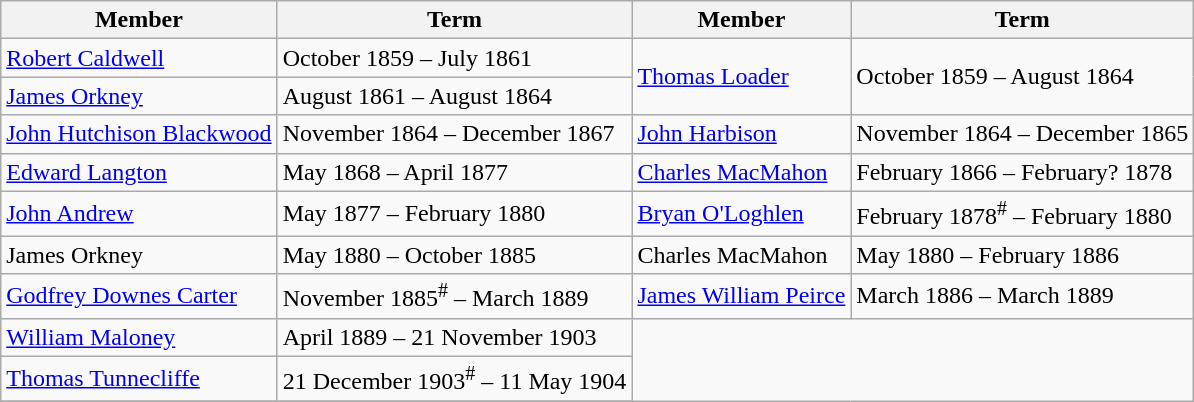<table class="wikitable">
<tr>
<th>Member</th>
<th>Term</th>
<th>Member</th>
<th>Term</th>
</tr>
<tr>
<td><a href='#'>Robert Caldwell</a></td>
<td>October 1859 – July 1861</td>
<td rowspan = "2"><a href='#'>Thomas Loader</a></td>
<td rowspan = "2">October 1859 – August 1864</td>
</tr>
<tr>
<td><a href='#'>James Orkney</a></td>
<td>August 1861 – August 1864</td>
</tr>
<tr>
<td><a href='#'>John Hutchison Blackwood</a></td>
<td>November 1864 – December 1867</td>
<td><a href='#'>John Harbison</a></td>
<td>November 1864 – December 1865</td>
</tr>
<tr>
<td><a href='#'>Edward Langton</a></td>
<td>May 1868 – April 1877</td>
<td><a href='#'>Charles MacMahon</a></td>
<td>February 1866 – February? 1878</td>
</tr>
<tr>
<td><a href='#'>John Andrew</a></td>
<td>May 1877 – February 1880</td>
<td><a href='#'>Bryan O'Loghlen</a></td>
<td>February 1878<sup>#</sup> – February 1880</td>
</tr>
<tr>
<td>James Orkney</td>
<td>May 1880 – October 1885</td>
<td>Charles MacMahon</td>
<td>May 1880 – February 1886</td>
</tr>
<tr>
<td><a href='#'>Godfrey Downes Carter</a></td>
<td>November 1885<sup>#</sup> – March 1889</td>
<td><a href='#'>James William Peirce</a></td>
<td>March 1886 – March 1889</td>
</tr>
<tr>
<td><a href='#'>William Maloney</a></td>
<td>April 1889 – 21 November 1903</td>
</tr>
<tr>
<td><a href='#'>Thomas Tunnecliffe</a></td>
<td>21 December 1903<sup>#</sup> – 11 May 1904</td>
</tr>
<tr>
</tr>
</table>
